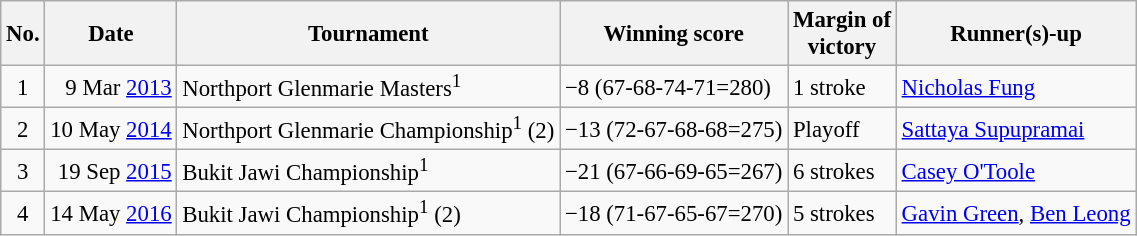<table class="wikitable" style="font-size:95%;">
<tr>
<th>No.</th>
<th>Date</th>
<th>Tournament</th>
<th>Winning score</th>
<th>Margin of<br>victory</th>
<th>Runner(s)-up</th>
</tr>
<tr>
<td align=center>1</td>
<td align=right>9 Mar <a href='#'>2013</a></td>
<td>Northport Glenmarie Masters<sup>1</sup></td>
<td>−8 (67-68-74-71=280)</td>
<td>1 stroke</td>
<td> <a href='#'>Nicholas Fung</a></td>
</tr>
<tr>
<td align=center>2</td>
<td align=right>10 May <a href='#'>2014</a></td>
<td>Northport Glenmarie Championship<sup>1</sup> (2)</td>
<td>−13 (72-67-68-68=275)</td>
<td>Playoff</td>
<td> <a href='#'>Sattaya Supupramai</a></td>
</tr>
<tr>
<td align=center>3</td>
<td align=right>19 Sep <a href='#'>2015</a></td>
<td>Bukit Jawi Championship<sup>1</sup></td>
<td>−21 (67-66-69-65=267)</td>
<td>6 strokes</td>
<td> <a href='#'>Casey O'Toole</a></td>
</tr>
<tr>
<td align=center>4</td>
<td align=right>14 May <a href='#'>2016</a></td>
<td>Bukit Jawi Championship<sup>1</sup> (2)</td>
<td>−18 (71-67-65-67=270)</td>
<td>5 strokes</td>
<td> <a href='#'>Gavin Green</a>,  <a href='#'>Ben Leong</a></td>
</tr>
</table>
